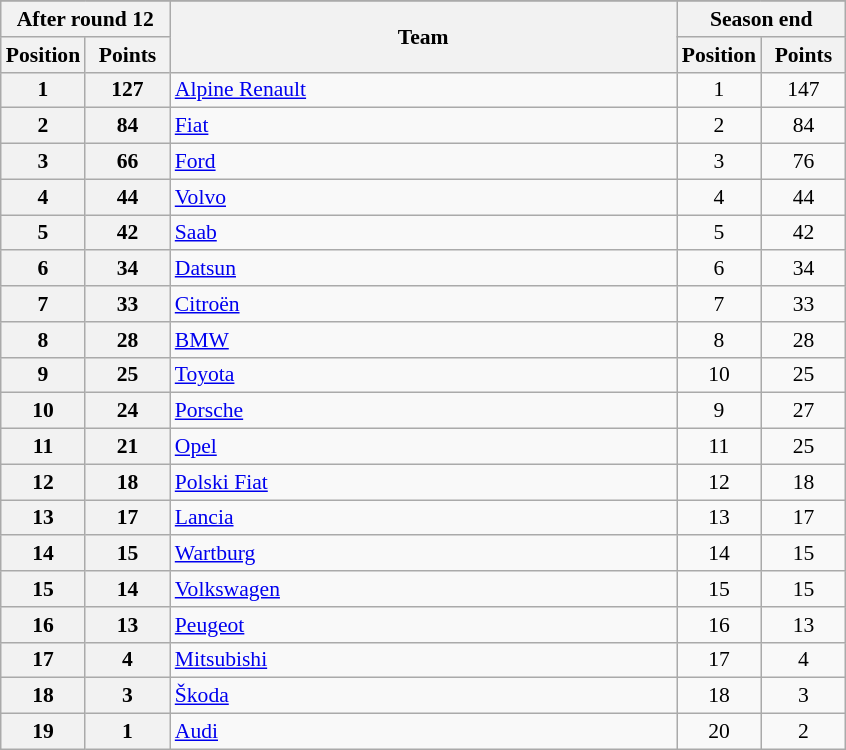<table class="wikitable" style="font-size:90%;">
<tr>
</tr>
<tr style="background:#efefef;">
<th style="width:20%;" colspan="2">After round 12</th>
<th style="width:60%;" rowspan="2">Team</th>
<th style="width:20%;" colspan="2">Season end</th>
</tr>
<tr style="background:#efefef;">
<th width=10%>Position</th>
<th width=10%>Points</th>
<th width=10%>Position</th>
<th width=10%>Points</th>
</tr>
<tr align=center>
<th>1</th>
<th>127</th>
<td align=left> <a href='#'>Alpine Renault</a></td>
<td>1</td>
<td>147</td>
</tr>
<tr align=center>
<th>2</th>
<th>84</th>
<td align=left> <a href='#'>Fiat</a></td>
<td>2</td>
<td>84</td>
</tr>
<tr align=center>
<th>3</th>
<th>66</th>
<td align=left> <a href='#'>Ford</a></td>
<td>3</td>
<td>76</td>
</tr>
<tr align=center>
<th>4</th>
<th>44</th>
<td align=left> <a href='#'>Volvo</a></td>
<td>4</td>
<td>44</td>
</tr>
<tr align=center>
<th>5</th>
<th>42</th>
<td align=left> <a href='#'>Saab</a></td>
<td>5</td>
<td>42</td>
</tr>
<tr align=center>
<th>6</th>
<th>34</th>
<td align=left> <a href='#'>Datsun</a></td>
<td>6</td>
<td>34</td>
</tr>
<tr align=center>
<th>7</th>
<th>33</th>
<td align=left> <a href='#'>Citroën</a></td>
<td>7</td>
<td>33</td>
</tr>
<tr align=center>
<th>8</th>
<th>28</th>
<td align=left> <a href='#'>BMW</a></td>
<td>8</td>
<td>28</td>
</tr>
<tr align=center>
<th>9</th>
<th>25</th>
<td align=left> <a href='#'>Toyota</a></td>
<td>10</td>
<td>25</td>
</tr>
<tr align=center>
<th>10</th>
<th>24</th>
<td align=left> <a href='#'>Porsche</a></td>
<td>9</td>
<td>27</td>
</tr>
<tr align=center>
<th>11</th>
<th>21</th>
<td align=left> <a href='#'>Opel</a></td>
<td>11</td>
<td>25</td>
</tr>
<tr align=center>
<th>12</th>
<th>18</th>
<td align=left> <a href='#'>Polski Fiat</a></td>
<td>12</td>
<td>18</td>
</tr>
<tr align=center>
<th>13</th>
<th>17</th>
<td align=left> <a href='#'>Lancia</a></td>
<td>13</td>
<td>17</td>
</tr>
<tr align=center>
<th>14</th>
<th>15</th>
<td align=left> <a href='#'>Wartburg</a></td>
<td>14</td>
<td>15</td>
</tr>
<tr align=center>
<th>15</th>
<th>14</th>
<td align=left> <a href='#'>Volkswagen</a></td>
<td>15</td>
<td>15</td>
</tr>
<tr align=center>
<th>16</th>
<th>13</th>
<td align=left> <a href='#'>Peugeot</a></td>
<td>16</td>
<td>13</td>
</tr>
<tr align=center>
<th>17</th>
<th>4</th>
<td align=left> <a href='#'>Mitsubishi</a></td>
<td>17</td>
<td>4</td>
</tr>
<tr align=center>
<th>18</th>
<th>3</th>
<td align=left> <a href='#'>Škoda</a></td>
<td>18</td>
<td>3</td>
</tr>
<tr align=center>
<th>19</th>
<th>1</th>
<td align=left> <a href='#'>Audi</a></td>
<td>20</td>
<td>2</td>
</tr>
</table>
